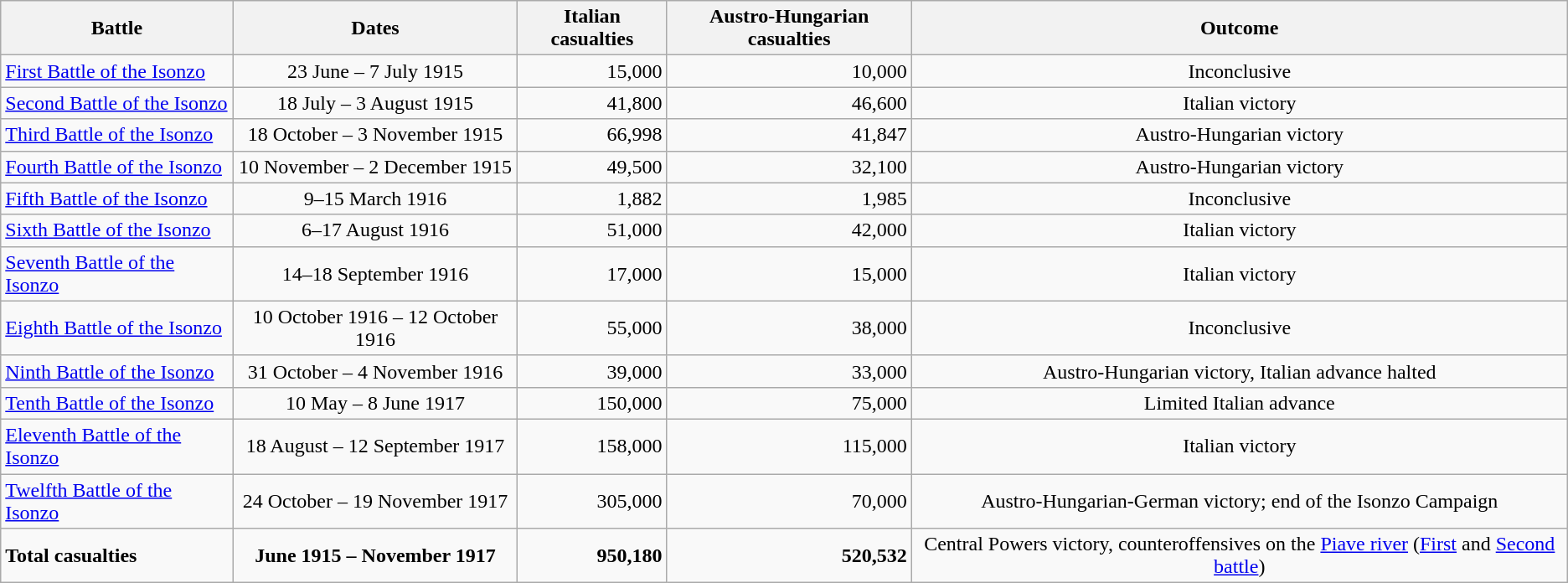<table class="wikitable">
<tr>
<th>Battle</th>
<th>Dates</th>
<th>Italian casualties</th>
<th>Austro-Hungarian casualties</th>
<th>Outcome</th>
</tr>
<tr>
<td><a href='#'>First Battle of the Isonzo</a></td>
<td style="text-align: center;">23 June – 7 July 1915</td>
<td style="text-align: right;">15,000</td>
<td style="text-align: right;">10,000</td>
<td style="text-align: center;">Inconclusive</td>
</tr>
<tr>
<td><a href='#'>Second Battle of the Isonzo</a></td>
<td style="text-align: center;">18 July – 3 August 1915</td>
<td style="text-align: right;">41,800</td>
<td style="text-align: right;">46,600</td>
<td style="text-align: center;">Italian victory</td>
</tr>
<tr>
<td><a href='#'>Third Battle of the Isonzo</a></td>
<td style="text-align: center;">18 October – 3 November 1915</td>
<td style="text-align: right;">66,998</td>
<td style="text-align: right;">41,847</td>
<td style="text-align: center;">Austro-Hungarian victory</td>
</tr>
<tr>
<td><a href='#'>Fourth Battle of the Isonzo</a></td>
<td style="text-align: center;">10 November – 2 December 1915</td>
<td style="text-align: right;">49,500</td>
<td style="text-align: right;">32,100</td>
<td style="text-align: center;">Austro-Hungarian victory</td>
</tr>
<tr>
<td><a href='#'>Fifth Battle of the Isonzo</a></td>
<td style="text-align: center;">9–15 March 1916</td>
<td style="text-align: right;">1,882</td>
<td style="text-align: right;">1,985</td>
<td style="text-align: center;">Inconclusive</td>
</tr>
<tr>
<td><a href='#'>Sixth Battle of the Isonzo</a></td>
<td style="text-align: center;">6–17 August 1916</td>
<td style="text-align: right;">51,000</td>
<td style="text-align: right;">42,000</td>
<td style="text-align: center;">Italian victory</td>
</tr>
<tr>
<td><a href='#'>Seventh Battle of the Isonzo</a></td>
<td style="text-align: center;">14–18 September 1916</td>
<td style="text-align: right;">17,000</td>
<td style="text-align: right;">15,000</td>
<td style="text-align: center;">Italian victory</td>
</tr>
<tr>
<td><a href='#'>Eighth Battle of the Isonzo</a></td>
<td style="text-align: center;">10 October 1916 – 12 October 1916</td>
<td style="text-align: right;">55,000</td>
<td style="text-align: right;">38,000</td>
<td style="text-align: center;">Inconclusive</td>
</tr>
<tr>
<td><a href='#'>Ninth Battle of the Isonzo</a></td>
<td style="text-align: center;">31 October – 4 November 1916</td>
<td style="text-align: right;">39,000</td>
<td style="text-align: right;">33,000</td>
<td style="text-align: center;">Austro-Hungarian victory, Italian advance halted</td>
</tr>
<tr>
<td><a href='#'>Tenth Battle of the Isonzo</a></td>
<td style="text-align: center;">10 May – 8 June 1917</td>
<td style="text-align: right;">150,000</td>
<td style="text-align: right;">75,000</td>
<td style="text-align: center;">Limited Italian advance</td>
</tr>
<tr>
<td><a href='#'>Eleventh Battle of the Isonzo</a></td>
<td style="text-align: center;">18 August – 12 September 1917</td>
<td style="text-align: right;">158,000</td>
<td style="text-align: right;">115,000</td>
<td style="text-align: center;">Italian victory</td>
</tr>
<tr>
<td><a href='#'>Twelfth Battle of the Isonzo</a></td>
<td style="text-align: center;">24 October – 19 November 1917</td>
<td style="text-align: right;">305,000</td>
<td style="text-align: right;">70,000</td>
<td style="text-align: center;">Austro-Hungarian-German victory; end of the Isonzo Campaign</td>
</tr>
<tr>
<td><strong>Total casualties</strong></td>
<td style="text-align: center;"><strong>June 1915 – November 1917</strong></td>
<td style="text-align: right;"><strong>950,180</strong></td>
<td style="text-align: right;"><strong>520,532</strong></td>
<td style="text-align: center;">Central Powers victory, counteroffensives on the <a href='#'>Piave river</a> (<a href='#'>First</a> and <a href='#'>Second battle</a>)</td>
</tr>
</table>
